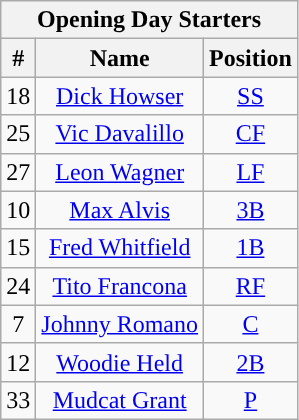<table class="wikitable" style="text-align:center">
<tr>
<th colspan="3">Opening Day Starters</th>
</tr>
<tr>
<th>#</th>
<th>Name</th>
<th>Position</th>
</tr>
<tr>
<td>18</td>
<td><a href='#'>Dick Howser</a></td>
<td><a href='#'>SS</a></td>
</tr>
<tr>
<td>25</td>
<td><a href='#'>Vic Davalillo</a></td>
<td><a href='#'>CF</a></td>
</tr>
<tr>
<td>27</td>
<td><a href='#'>Leon Wagner</a></td>
<td><a href='#'>LF</a></td>
</tr>
<tr>
<td>10</td>
<td><a href='#'>Max Alvis</a></td>
<td><a href='#'>3B</a></td>
</tr>
<tr>
<td>15</td>
<td><a href='#'>Fred Whitfield</a></td>
<td><a href='#'>1B</a></td>
</tr>
<tr>
<td>24</td>
<td><a href='#'>Tito Francona</a></td>
<td><a href='#'>RF</a></td>
</tr>
<tr>
<td>7</td>
<td><a href='#'>Johnny Romano</a></td>
<td><a href='#'>C</a></td>
</tr>
<tr>
<td>12</td>
<td><a href='#'>Woodie Held</a></td>
<td><a href='#'>2B</a></td>
</tr>
<tr>
<td>33</td>
<td><a href='#'>Mudcat Grant</a></td>
<td><a href='#'>P</a></td>
</tr>
</table>
